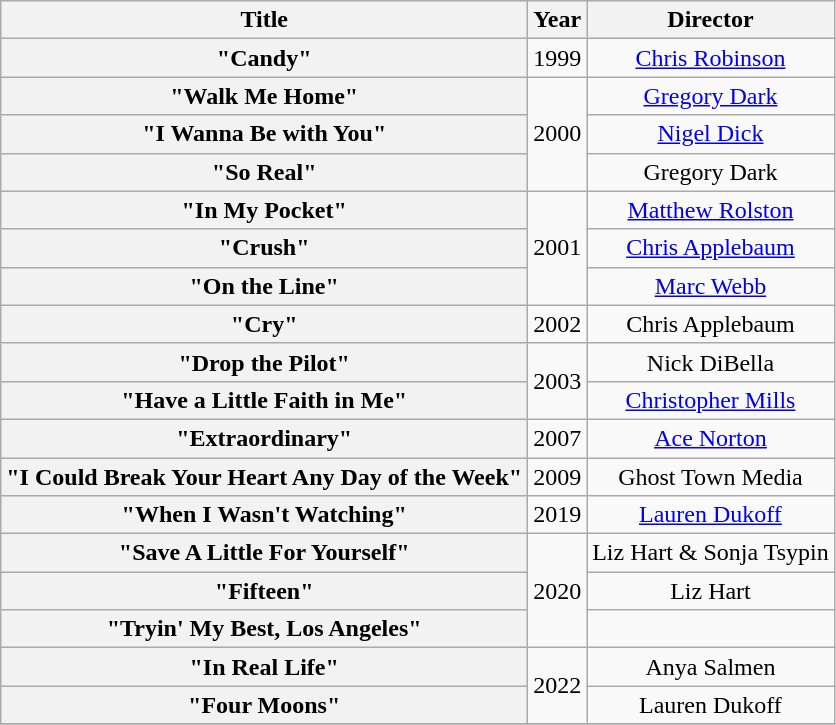<table class="wikitable plainrowheaders" style="text-align:center;" border="1">
<tr>
<th scope="col">Title</th>
<th scope="col">Year</th>
<th scope="col">Director</th>
</tr>
<tr>
<th scope="row">"Candy"</th>
<td>1999</td>
<td><a href='#'>Chris Robinson</a></td>
</tr>
<tr>
<th scope="row">"Walk Me Home"</th>
<td rowspan="3">2000</td>
<td><a href='#'>Gregory Dark</a></td>
</tr>
<tr>
<th scope="row">"I Wanna Be with You"</th>
<td><a href='#'>Nigel Dick</a></td>
</tr>
<tr>
<th scope="row">"So Real"</th>
<td>Gregory Dark</td>
</tr>
<tr>
<th scope="row">"In My Pocket"</th>
<td rowspan="3">2001</td>
<td><a href='#'>Matthew Rolston</a></td>
</tr>
<tr>
<th scope="row">"Crush"</th>
<td><a href='#'>Chris Applebaum</a></td>
</tr>
<tr>
<th scope="row">"On the Line"</th>
<td><a href='#'>Marc Webb</a></td>
</tr>
<tr>
<th scope="row">"Cry"</th>
<td>2002</td>
<td>Chris Applebaum</td>
</tr>
<tr>
<th scope="row">"Drop the Pilot"</th>
<td rowspan="2">2003</td>
<td>Nick DiBella</td>
</tr>
<tr>
<th scope="row">"Have a Little Faith in Me"</th>
<td><a href='#'>Christopher Mills</a></td>
</tr>
<tr>
<th scope="row">"Extraordinary"</th>
<td>2007</td>
<td><a href='#'>Ace Norton</a></td>
</tr>
<tr>
<th scope="row">"I Could Break Your Heart Any Day of the Week"</th>
<td>2009</td>
<td>Ghost Town Media</td>
</tr>
<tr>
<th scope="row">"When I Wasn't Watching"</th>
<td>2019</td>
<td><a href='#'>Lauren Dukoff</a></td>
</tr>
<tr>
<th scope="row">"Save A Little For Yourself"</th>
<td rowspan="3">2020</td>
<td>Liz Hart & Sonja Tsypin</td>
</tr>
<tr>
<th scope="row">"Fifteen"</th>
<td>Liz Hart</td>
</tr>
<tr>
<th scope="row">"Tryin' My Best, Los Angeles"</th>
<td></td>
</tr>
<tr>
<th scope="row">"In Real Life"</th>
<td rowspan="2">2022</td>
<td>Anya Salmen</td>
</tr>
<tr>
<th scope="row">"Four Moons"</th>
<td>Lauren Dukoff</td>
</tr>
<tr>
</tr>
</table>
